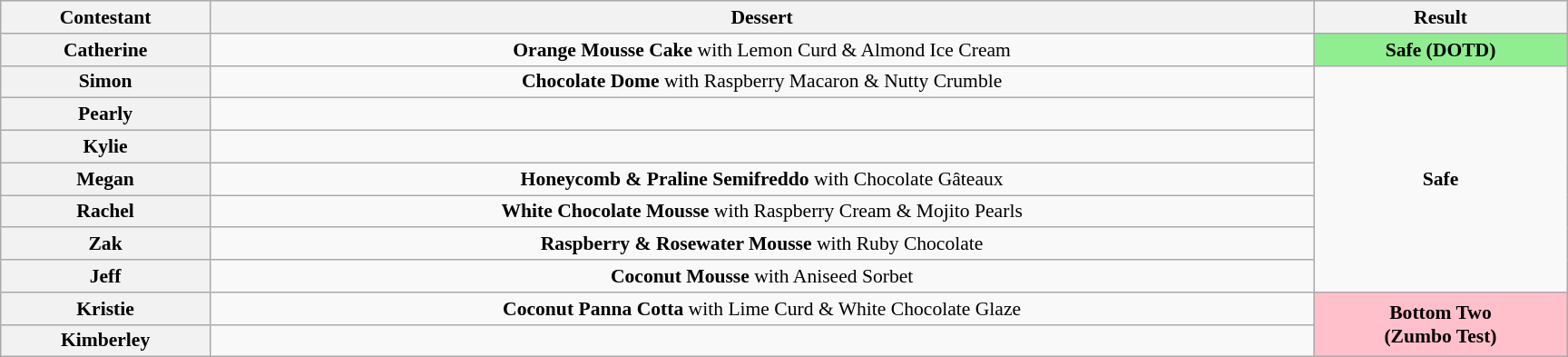<table class="wikitable plainrowheaders" style="text-align:center; font-size:90%; width:80em;">
<tr>
<th>Contestant</th>
<th>Dessert</th>
<th>Result</th>
</tr>
<tr>
<th>Catherine</th>
<td><strong>Orange Mousse Cake</strong> with Lemon Curd & Almond Ice Cream</td>
<th style="background:lightgreen;">Safe (DOTD)</th>
</tr>
<tr>
<th>Simon</th>
<td><strong>Chocolate Dome</strong> with Raspberry Macaron & Nutty Crumble</td>
<td rowspan="7"><strong>Safe</strong></td>
</tr>
<tr>
<th>Pearly</th>
<td></td>
</tr>
<tr>
<th>Kylie</th>
<td></td>
</tr>
<tr>
<th>Megan</th>
<td><strong>Honeycomb & Praline Semifreddo</strong> with Chocolate Gâteaux</td>
</tr>
<tr>
<th>Rachel</th>
<td><strong>White Chocolate Mousse</strong> with Raspberry Cream & Mojito Pearls</td>
</tr>
<tr>
<th>Zak</th>
<td><strong>Raspberry & Rosewater Mousse</strong> with Ruby Chocolate</td>
</tr>
<tr>
<th>Jeff</th>
<td><strong>Coconut Mousse</strong> with Aniseed Sorbet</td>
</tr>
<tr>
<th>Kristie</th>
<td><strong>Coconut Panna Cotta</strong> with Lime Curd & White Chocolate Glaze</td>
<th rowspan="2" style="background:pink;">Bottom Two<br>(Zumbo Test)</th>
</tr>
<tr>
<th>Kimberley</th>
<td></td>
</tr>
</table>
